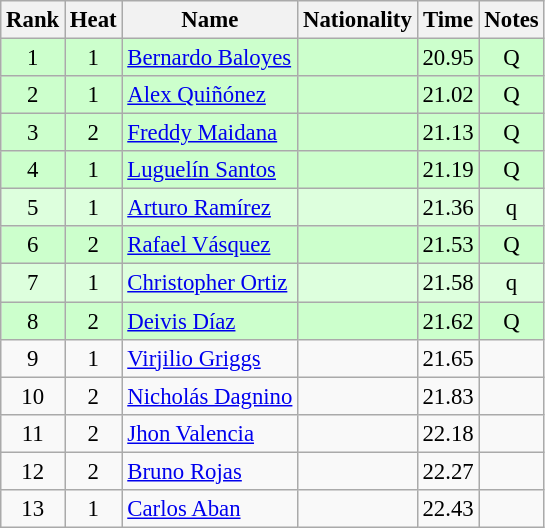<table class="wikitable sortable" style="text-align:center; font-size:95%">
<tr>
<th>Rank</th>
<th>Heat</th>
<th>Name</th>
<th>Nationality</th>
<th>Time</th>
<th>Notes</th>
</tr>
<tr bgcolor=ccffcc>
<td>1</td>
<td>1</td>
<td align=left><a href='#'>Bernardo Baloyes</a></td>
<td align=left></td>
<td>20.95</td>
<td>Q</td>
</tr>
<tr bgcolor=ccffcc>
<td>2</td>
<td>1</td>
<td align=left><a href='#'>Alex Quiñónez</a></td>
<td align=left></td>
<td>21.02</td>
<td>Q</td>
</tr>
<tr bgcolor=ccffcc>
<td>3</td>
<td>2</td>
<td align=left><a href='#'>Freddy Maidana</a></td>
<td align=left></td>
<td>21.13</td>
<td>Q</td>
</tr>
<tr bgcolor=ccffcc>
<td>4</td>
<td>1</td>
<td align=left><a href='#'>Luguelín Santos</a></td>
<td align=left></td>
<td>21.19</td>
<td>Q</td>
</tr>
<tr bgcolor=ddffdd>
<td>5</td>
<td>1</td>
<td align=left><a href='#'>Arturo Ramírez</a></td>
<td align=left></td>
<td>21.36</td>
<td>q</td>
</tr>
<tr bgcolor=ccffcc>
<td>6</td>
<td>2</td>
<td align=left><a href='#'>Rafael Vásquez</a></td>
<td align=left></td>
<td>21.53</td>
<td>Q</td>
</tr>
<tr bgcolor=ddffdd>
<td>7</td>
<td>1</td>
<td align=left><a href='#'>Christopher Ortiz</a></td>
<td align=left></td>
<td>21.58</td>
<td>q</td>
</tr>
<tr bgcolor=ccffcc>
<td>8</td>
<td>2</td>
<td align=left><a href='#'>Deivis Díaz</a></td>
<td align=left></td>
<td>21.62</td>
<td>Q</td>
</tr>
<tr>
<td>9</td>
<td>1</td>
<td align=left><a href='#'>Virjilio Griggs</a></td>
<td align=left></td>
<td>21.65</td>
<td></td>
</tr>
<tr>
<td>10</td>
<td>2</td>
<td align=left><a href='#'>Nicholás Dagnino</a></td>
<td align=left></td>
<td>21.83</td>
<td></td>
</tr>
<tr>
<td>11</td>
<td>2</td>
<td align=left><a href='#'>Jhon Valencia</a></td>
<td align=left></td>
<td>22.18</td>
<td></td>
</tr>
<tr>
<td>12</td>
<td>2</td>
<td align=left><a href='#'>Bruno Rojas</a></td>
<td align=left></td>
<td>22.27</td>
<td></td>
</tr>
<tr>
<td>13</td>
<td>1</td>
<td align=left><a href='#'>Carlos Aban</a></td>
<td align=left></td>
<td>22.43</td>
<td></td>
</tr>
</table>
